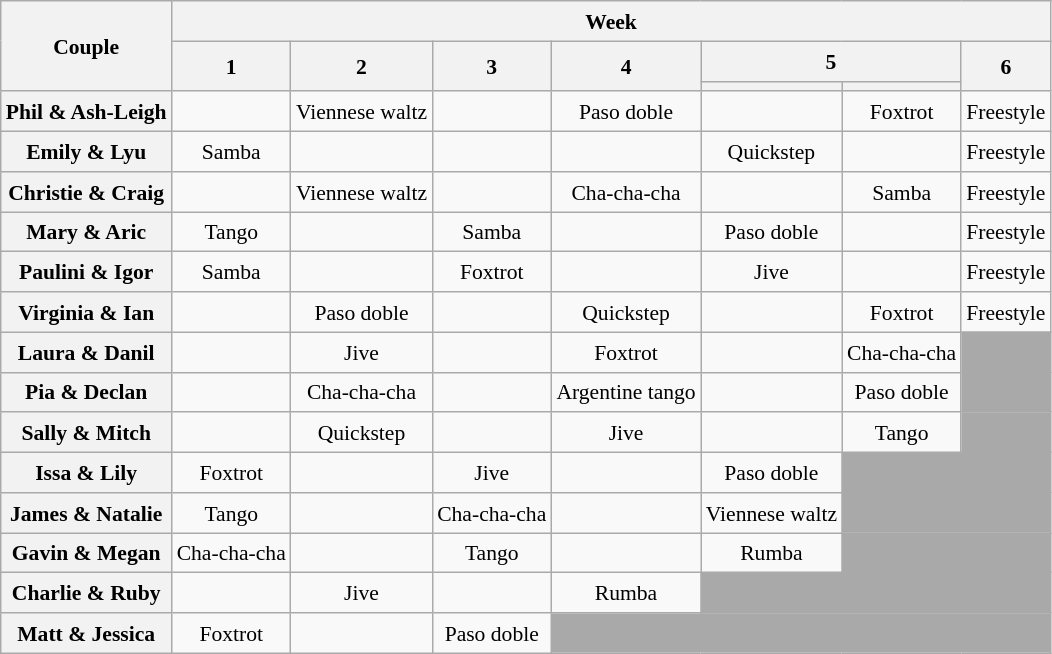<table class="wikitable unsortable" style="text-align:center; font-size:90%; line-height:20px">
<tr>
<th rowspan="3">Couple</th>
<th colspan="7">Week</th>
</tr>
<tr>
<th rowspan="2">1</th>
<th rowspan="2">2</th>
<th rowspan="2">3</th>
<th rowspan="2">4</th>
<th colspan="2">5</th>
<th rowspan="2">6</th>
</tr>
<tr>
<th></th>
<th></th>
</tr>
<tr>
<th>Phil & Ash-Leigh</th>
<td></td>
<td>Viennese waltz</td>
<td></td>
<td>Paso doble</td>
<td></td>
<td>Foxtrot</td>
<td>Freestyle</td>
</tr>
<tr>
<th>Emily & Lyu</th>
<td>Samba</td>
<td></td>
<td></td>
<td></td>
<td>Quickstep</td>
<td></td>
<td>Freestyle</td>
</tr>
<tr>
<th>Christie & Craig</th>
<td></td>
<td>Viennese waltz</td>
<td></td>
<td>Cha-cha-cha</td>
<td></td>
<td>Samba</td>
<td>Freestyle</td>
</tr>
<tr>
<th>Mary & Aric</th>
<td>Tango</td>
<td></td>
<td>Samba</td>
<td></td>
<td>Paso doble</td>
<td></td>
<td>Freestyle</td>
</tr>
<tr>
<th>Paulini & Igor</th>
<td>Samba</td>
<td></td>
<td>Foxtrot</td>
<td></td>
<td>Jive</td>
<td></td>
<td>Freestyle</td>
</tr>
<tr>
<th>Virginia & Ian</th>
<td></td>
<td>Paso doble</td>
<td></td>
<td>Quickstep</td>
<td></td>
<td>Foxtrot</td>
<td>Freestyle</td>
</tr>
<tr>
<th>Laura & Danil</th>
<td></td>
<td>Jive</td>
<td></td>
<td>Foxtrot</td>
<td></td>
<td>Cha-cha-cha</td>
<td bgcolor="darkgrey"></td>
</tr>
<tr>
<th>Pia & Declan</th>
<td></td>
<td>Cha-cha-cha</td>
<td></td>
<td>Argentine tango</td>
<td></td>
<td>Paso doble</td>
<td bgcolor="darkgrey"></td>
</tr>
<tr>
<th>Sally & Mitch</th>
<td></td>
<td>Quickstep</td>
<td></td>
<td>Jive</td>
<td></td>
<td>Tango</td>
<td bgcolor="darkgrey"></td>
</tr>
<tr>
<th>Issa & Lily</th>
<td>Foxtrot</td>
<td></td>
<td>Jive</td>
<td></td>
<td>Paso doble</td>
<td colspan="2" bgcolor="darkgrey"></td>
</tr>
<tr>
<th>James & Natalie</th>
<td>Tango</td>
<td></td>
<td>Cha-cha-cha</td>
<td></td>
<td>Viennese waltz</td>
<td colspan="2" bgcolor="darkgrey"></td>
</tr>
<tr>
<th>Gavin & Megan</th>
<td>Cha-cha-cha</td>
<td></td>
<td>Tango</td>
<td></td>
<td>Rumba</td>
<td colspan="2" bgcolor="darkgrey"></td>
</tr>
<tr>
<th>Charlie & Ruby</th>
<td></td>
<td>Jive</td>
<td></td>
<td>Rumba</td>
<td colspan="3" bgcolor="darkgrey"></td>
</tr>
<tr>
<th>Matt & Jessica</th>
<td>Foxtrot</td>
<td></td>
<td>Paso doble</td>
<td colspan="4" bgcolor="darkgrey"></td>
</tr>
</table>
